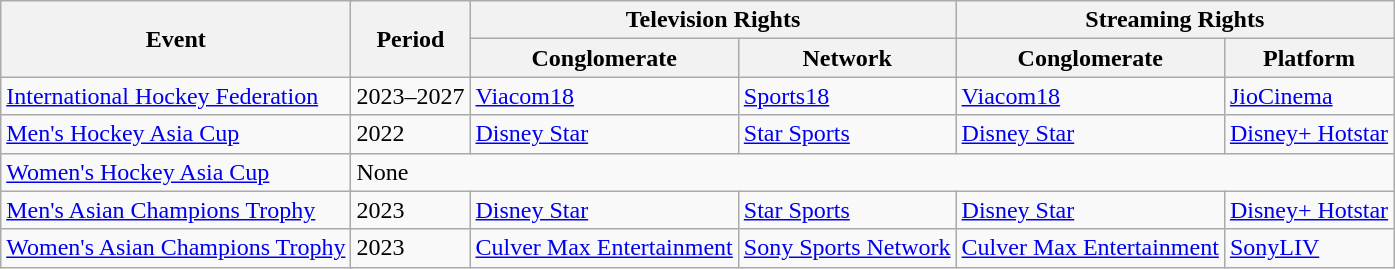<table class="wikitable">
<tr>
<th colspan="2" rowspan="2">Event</th>
<th rowspan="2">Period</th>
<th colspan="2">Television Rights</th>
<th colspan="2">Streaming Rights</th>
</tr>
<tr>
<th>Conglomerate</th>
<th>Network</th>
<th>Conglomerate</th>
<th>Platform</th>
</tr>
<tr>
<td colspan="2"><a href='#'>International Hockey Federation</a></td>
<td>2023–2027</td>
<td rowspan="1"><a href='#'>Viacom18</a></td>
<td rowspan="1"><a href='#'>Sports18</a></td>
<td rowspan="1"><a href='#'>Viacom18</a></td>
<td rowspan="1"><a href='#'>JioCinema</a></td>
</tr>
<tr>
<td colspan="2"><a href='#'>Men's Hockey Asia Cup</a></td>
<td>2022</td>
<td><a href='#'>Disney Star</a></td>
<td><a href='#'>Star Sports</a></td>
<td><a href='#'>Disney Star</a></td>
<td><a href='#'>Disney+ Hotstar</a></td>
</tr>
<tr>
<td colspan="2"><a href='#'>Women's Hockey Asia Cup</a></td>
<td colspan="5">None</td>
</tr>
<tr>
<td colspan="2"><a href='#'>Men's Asian Champions Trophy</a></td>
<td>2023</td>
<td><a href='#'>Disney Star</a></td>
<td><a href='#'>Star Sports</a></td>
<td><a href='#'>Disney Star</a></td>
<td><a href='#'>Disney+ Hotstar</a></td>
</tr>
<tr>
<td colspan="2"><a href='#'>Women's Asian Champions Trophy</a></td>
<td>2023</td>
<td><a href='#'>Culver Max Entertainment</a></td>
<td><a href='#'>Sony Sports Network</a></td>
<td><a href='#'>Culver Max Entertainment</a></td>
<td><a href='#'>SonyLIV</a></td>
</tr>
</table>
